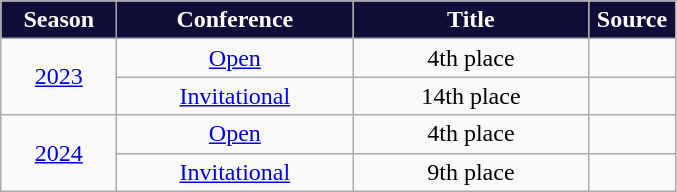<table class="wikitable">
<tr>
<th width=70px style="background: #100D38; color: #FFFFFF; text-align: center">Season</th>
<th width=150px style="background: #100D38; color: #FFFFFF">Conference</th>
<th width=150px style="background: #100D38; color: #FFFFFF">Title</th>
<th width=50px style="background: #100D38; color: #FFFFFF; text-align: center">Source</th>
</tr>
<tr align=center>
<td rowspan=2><a href='#'>2023</a></td>
<td><a href='#'>Open</a></td>
<td>4th place</td>
<td></td>
</tr>
<tr align=center>
<td><a href='#'>Invitational</a></td>
<td>14th place</td>
<td></td>
</tr>
<tr align=center>
<td rowspan=2><a href='#'>2024</a></td>
<td><a href='#'>Open</a></td>
<td>4th place</td>
<td></td>
</tr>
<tr align=center>
<td><a href='#'>Invitational</a></td>
<td>9th place</td>
<td></td>
</tr>
</table>
